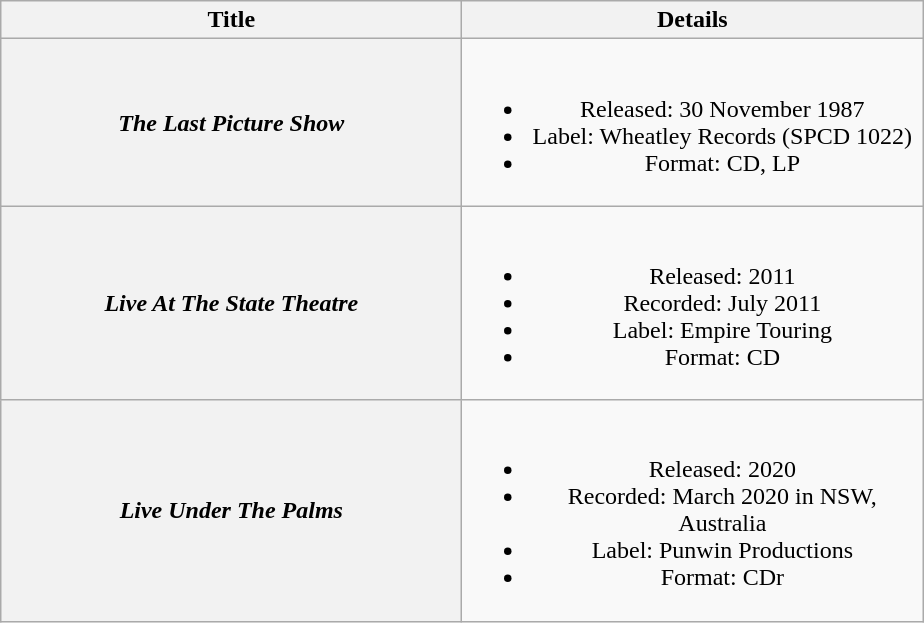<table class="wikitable plainrowheaders" style="text-align:center;" border="1">
<tr>
<th rowspan="1" width="300">Title</th>
<th rowspan="1" width="300">Details</th>
</tr>
<tr>
<th scope="row"><em>The Last Picture Show</em></th>
<td><br><ul><li>Released: 30 November 1987</li><li>Label: Wheatley Records (SPCD 1022)</li><li>Format: CD, LP</li></ul></td>
</tr>
<tr>
<th scope="row"><em>Live At The State Theatre</em></th>
<td><br><ul><li>Released: 2011</li><li>Recorded: July 2011</li><li>Label: Empire Touring</li><li>Format: CD</li></ul></td>
</tr>
<tr>
<th scope="row"><em>Live Under The Palms</em></th>
<td><br><ul><li>Released: 2020</li><li>Recorded: March 2020 in NSW, Australia</li><li>Label: Punwin Productions</li><li>Format: CDr</li></ul></td>
</tr>
</table>
